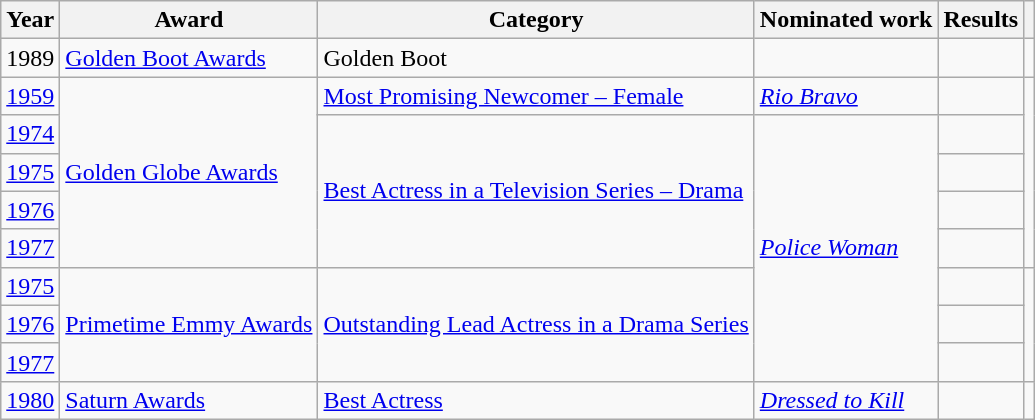<table class="wikitable plainrowheaders">
<tr>
<th>Year</th>
<th>Award</th>
<th>Category</th>
<th>Nominated work</th>
<th>Results</th>
<th></th>
</tr>
<tr>
<td>1989</td>
<td><a href='#'>Golden Boot Awards</a></td>
<td>Golden Boot</td>
<td></td>
<td></td>
<td align="center"></td>
</tr>
<tr>
<td><a href='#'>1959</a></td>
<td rowspan="5"><a href='#'>Golden Globe Awards</a></td>
<td><a href='#'>Most Promising Newcomer – Female</a></td>
<td><em><a href='#'>Rio Bravo</a></em></td>
<td></td>
<td align="center" rowspan="5"></td>
</tr>
<tr>
<td><a href='#'>1974</a></td>
<td rowspan="4"><a href='#'>Best Actress in a Television Series – Drama</a></td>
<td rowspan="7"><em><a href='#'>Police Woman</a></em></td>
<td></td>
</tr>
<tr>
<td><a href='#'>1975</a></td>
<td></td>
</tr>
<tr>
<td><a href='#'>1976</a></td>
<td></td>
</tr>
<tr>
<td><a href='#'>1977</a></td>
<td></td>
</tr>
<tr>
<td><a href='#'>1975</a></td>
<td rowspan="3"><a href='#'>Primetime Emmy Awards</a></td>
<td rowspan="3"><a href='#'>Outstanding Lead Actress in a Drama Series</a></td>
<td></td>
<td align="center" rowspan="3"></td>
</tr>
<tr>
<td><a href='#'>1976</a></td>
<td></td>
</tr>
<tr>
<td><a href='#'>1977</a></td>
<td></td>
</tr>
<tr>
<td><a href='#'>1980</a></td>
<td><a href='#'>Saturn Awards</a></td>
<td><a href='#'>Best Actress</a></td>
<td><em><a href='#'>Dressed to Kill</a></em></td>
<td></td>
<td align="center"></td>
</tr>
</table>
